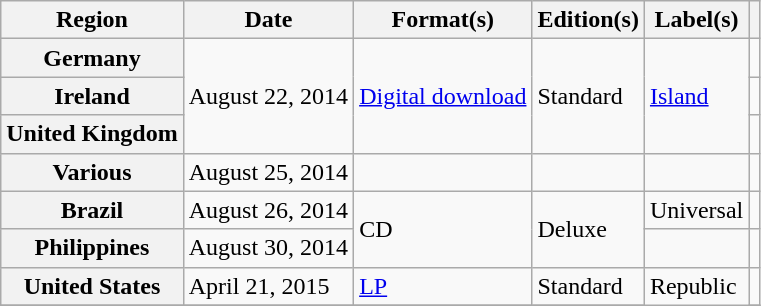<table class="wikitable plainrowheaders">
<tr>
<th scope="col">Region</th>
<th scope="col">Date</th>
<th scope="col">Format(s)</th>
<th scope="col">Edition(s)</th>
<th scope="col">Label(s)</th>
<th scope="col"></th>
</tr>
<tr>
<th scope="row">Germany</th>
<td rowspan="3">August 22, 2014</td>
<td rowspan="3"><a href='#'>Digital download</a></td>
<td rowspan="3">Standard</td>
<td rowspan="3"><a href='#'>Island</a></td>
<td align="center"></td>
</tr>
<tr>
<th scope="row">Ireland</th>
<td align="center"></td>
</tr>
<tr>
<th scope="row">United Kingdom</th>
<td align="center"></td>
</tr>
<tr>
<th scope="row">Various</th>
<td>August 25, 2014</td>
<td></td>
<td></td>
<td></td>
<td align="center"></td>
</tr>
<tr>
<th scope="row">Brazil</th>
<td>August 26, 2014</td>
<td rowspan="2">CD</td>
<td rowspan="2">Deluxe</td>
<td>Universal</td>
<td align="center"></td>
</tr>
<tr>
<th scope="row">Philippines</th>
<td>August 30, 2014</td>
<td></td>
<td align="center"></td>
</tr>
<tr>
<th scope="row">United States</th>
<td>April 21, 2015</td>
<td><a href='#'>LP</a></td>
<td>Standard</td>
<td rowspan="3">Republic</td>
<td align="center"></td>
</tr>
<tr>
</tr>
</table>
